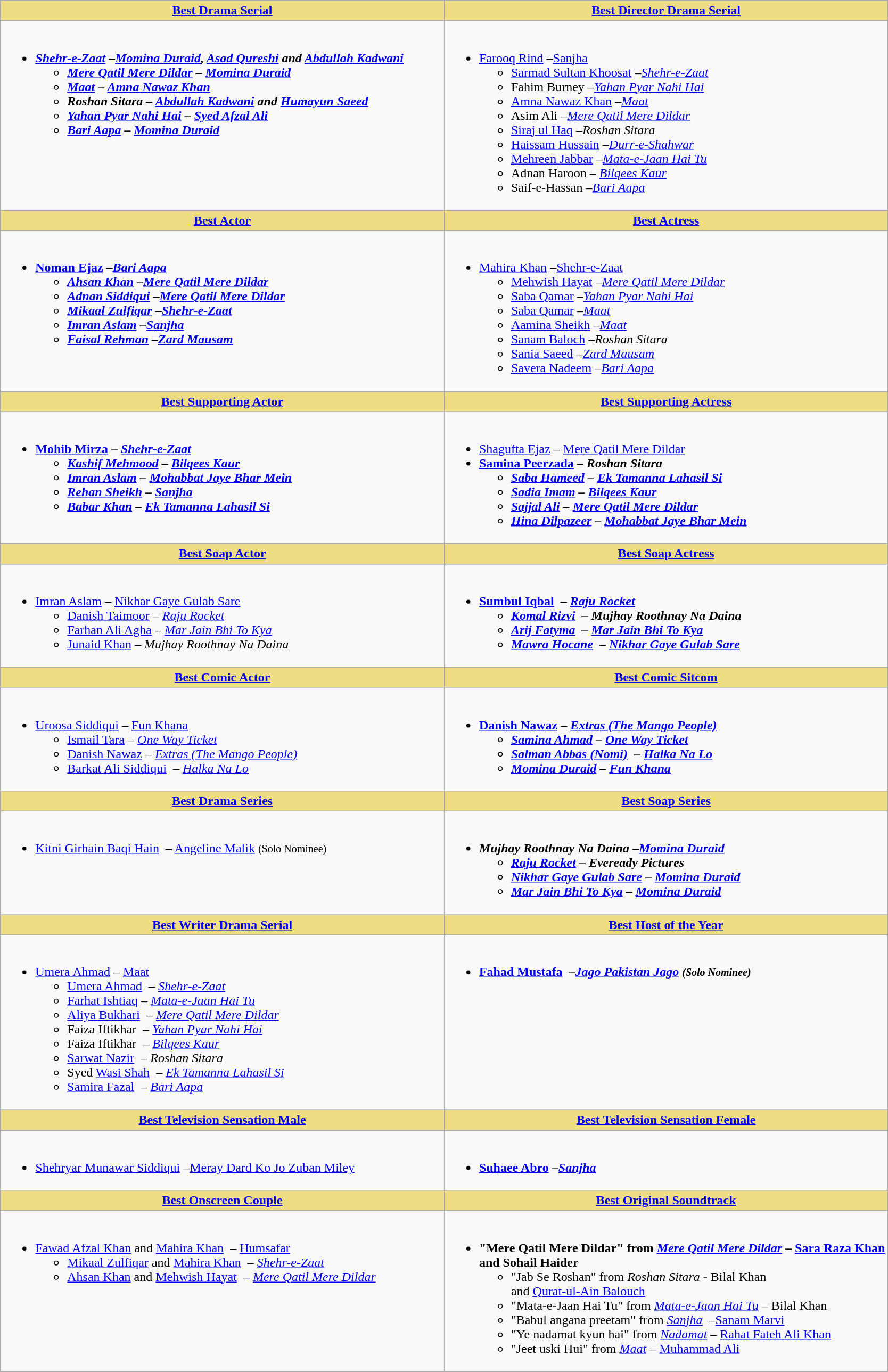<table class=wikitable>
<tr>
<th style="background:#EEDD82; width:50%"><a href='#'>Best Drama Serial</a></th>
<th style="background:#EEDD82; width:50%"><a href='#'>Best Director Drama Serial</a></th>
</tr>
<tr>
<td valign="top"><br><ul><li><strong><em><a href='#'>Shehr-e-Zaat</a><em> –<a href='#'>Momina Duraid</a>, <a href='#'>Asad Qureshi</a> and <a href='#'>Abdullah Kadwani</a><strong><ul><li></em><a href='#'>Mere Qatil Mere Dildar</a><em> – <a href='#'>Momina Duraid</a></li><li></em><a href='#'>Maat</a><em> – <a href='#'>Amna Nawaz Khan</a></li><li></em>Roshan Sitara<em> – <a href='#'>Abdullah Kadwani</a> and <a href='#'>Humayun Saeed</a></li><li></em><a href='#'>Yahan Pyar Nahi Hai</a><em> – <a href='#'>Syed Afzal Ali</a></li><li></em><a href='#'>Bari Aapa</a><em> – <a href='#'>Momina Duraid</a></li></ul></li></ul></td>
<td valign="top"><br><ul><li></strong><a href='#'>Farooq Rind</a> –</em><a href='#'>Sanjha</a></em></strong><ul><li><a href='#'>Sarmad Sultan Khoosat</a> –<em><a href='#'>Shehr-e-Zaat</a></em></li><li>Fahim Burney –<em><a href='#'>Yahan Pyar Nahi Hai</a></em></li><li><a href='#'>Amna Nawaz Khan</a> –<em><a href='#'>Maat</a></em></li><li>Asim Ali –<em><a href='#'>Mere Qatil Mere Dildar</a></em></li><li><a href='#'>Siraj ul Haq</a> –<em>Roshan Sitara</em></li><li><a href='#'>Haissam Hussain</a> –<em><a href='#'>Durr-e-Shahwar</a></em></li><li><a href='#'>Mehreen Jabbar</a> –<em><a href='#'>Mata-e-Jaan Hai Tu</a></em></li><li>Adnan Haroon – <em><a href='#'>Bilqees Kaur</a></em></li><li>Saif-e-Hassan –<em><a href='#'>Bari Aapa</a></em></li></ul></li></ul></td>
</tr>
<tr>
<th style="background:#EEDD82"><a href='#'>Best Actor</a></th>
<th style="background:#EEDD82"><a href='#'>Best Actress</a></th>
</tr>
<tr>
<td valign="top"><br><ul><li><strong><a href='#'>Noman Ejaz</a> –<em><a href='#'>Bari Aapa</a><strong><em><ul><li><a href='#'>Ahsan Khan</a> –</em><a href='#'>Mere Qatil Mere Dildar</a><em></li><li><a href='#'>Adnan Siddiqui</a> –</em><a href='#'>Mere Qatil Mere Dildar</a><em></li><li><a href='#'>Mikaal Zulfiqar</a> –</em><a href='#'>Shehr-e-Zaat</a><em></li><li><a href='#'>Imran Aslam</a> –</em><a href='#'>Sanjha</a><em></li><li><a href='#'>Faisal Rehman</a> –</em><a href='#'>Zard Mausam</a><em></li></ul></li></ul></td>
<td valign="top"><br><ul><li></strong><a href='#'>Mahira Khan</a> –</em><a href='#'>Shehr-e-Zaat</a></em></strong><ul><li><a href='#'>Mehwish Hayat</a> –<em><a href='#'>Mere Qatil Mere Dildar</a></em></li><li><a href='#'>Saba Qamar</a> –<em><a href='#'>Yahan Pyar Nahi Hai</a></em></li><li><a href='#'>Saba Qamar</a> –<em><a href='#'>Maat</a></em></li><li><a href='#'>Aamina Sheikh</a> –<em><a href='#'>Maat</a></em></li><li><a href='#'>Sanam Baloch</a> –<em>Roshan Sitara</em></li><li><a href='#'>Sania Saeed</a> –<em><a href='#'>Zard Mausam</a></em></li><li><a href='#'>Savera Nadeem</a> –<em><a href='#'>Bari Aapa</a></em></li></ul></li></ul></td>
</tr>
<tr>
<th style="background:#EEDD82"><a href='#'>Best Supporting Actor</a></th>
<th style="background:#EEDD82"><a href='#'>Best Supporting Actress</a></th>
</tr>
<tr>
<td valign="top"><br><ul><li><strong><a href='#'>Mohib Mirza</a> – <em><a href='#'>Shehr-e-Zaat</a><strong><em><ul><li><a href='#'>Kashif Mehmood</a> – </em><a href='#'>Bilqees Kaur</a><em></li><li><a href='#'>Imran Aslam</a> – </em><a href='#'>Mohabbat Jaye Bhar Mein</a><em></li><li><a href='#'>Rehan Sheikh</a> – </em><a href='#'>Sanjha</a><em></li><li><a href='#'>Babar Khan</a> – </em><a href='#'>Ek Tamanna Lahasil Si</a><em></li></ul></li></ul></td>
<td valign="top"><br><ul><li></strong><a href='#'>Shagufta Ejaz</a> – </em><a href='#'>Mere Qatil Mere Dildar</a></em></strong></li><li><strong><a href='#'>Samina Peerzada</a> – <em>Roshan Sitara<strong><em><ul><li><a href='#'>Saba Hameed</a> – </em><a href='#'>Ek Tamanna Lahasil Si</a><em></li><li><a href='#'>Sadia Imam</a> – </em><a href='#'>Bilqees Kaur</a><em></li><li><a href='#'>Sajjal Ali</a> – </em><a href='#'>Mere Qatil Mere Dildar</a><em></li><li><a href='#'>Hina Dilpazeer</a> – </em><a href='#'>Mohabbat Jaye Bhar Mein</a><em></li></ul></li></ul></td>
</tr>
<tr>
<th style="background:#EEDD82"><a href='#'>Best Soap Actor</a></th>
<th style="background:#EEDD82"><a href='#'>Best Soap Actress</a></th>
</tr>
<tr>
<td valign="top"><br><ul><li></strong><a href='#'>Imran Aslam</a> – </em><a href='#'>Nikhar Gaye Gulab Sare</a></em></strong><ul><li><a href='#'>Danish Taimoor</a> – <em><a href='#'>Raju Rocket</a></em></li><li><a href='#'>Farhan Ali Agha</a> – <em><a href='#'>Mar Jain Bhi To Kya</a></em></li><li><a href='#'>Junaid Khan</a> – <em>Mujhay Roothnay Na Daina</em></li></ul></li></ul></td>
<td valign="top"><br><ul><li><strong><a href='#'>Sumbul Iqbal</a>  – <em><a href='#'>Raju Rocket</a><strong><em><ul><li><a href='#'>Komal Rizvi</a>  – </em>Mujhay Roothnay Na Daina<em></li><li><a href='#'>Arij Fatyma</a>  –  </em><a href='#'>Mar Jain Bhi To Kya</a><em></li><li><a href='#'>Mawra Hocane</a>  – </em><a href='#'>Nikhar Gaye Gulab Sare</a><em></li></ul></li></ul></td>
</tr>
<tr>
<th style="background:#EEDD82"><a href='#'>Best Comic Actor</a></th>
<th style="background:#EEDD82"><a href='#'>Best Comic Sitcom</a></th>
</tr>
<tr>
<td valign="top"><br><ul><li></strong><a href='#'>Uroosa Siddiqui</a> – </em><a href='#'>Fun Khana</a></em></strong><ul><li><a href='#'>Ismail Tara</a> – <em><a href='#'>One Way Ticket</a></em></li><li><a href='#'>Danish Nawaz</a> – <em><a href='#'>Extras (The Mango People)</a></em></li><li><a href='#'>Barkat Ali Siddiqui</a>  – <em><a href='#'>Halka Na Lo</a></em></li></ul></li></ul></td>
<td valign="top"><br><ul><li><strong><a href='#'>Danish Nawaz</a> – <em><a href='#'>Extras (The Mango People)</a><strong><em><ul><li><a href='#'>Samina Ahmad</a> – </em><a href='#'>One Way Ticket</a><em></li><li><a href='#'>Salman Abbas (Nomi)</a>  – </em><a href='#'>Halka Na Lo</a><em></li><li><a href='#'>Momina Duraid</a> – </em><a href='#'>Fun Khana</a><em></li></ul></li></ul></td>
</tr>
<tr>
<th style="background:#EEDD82"><a href='#'>Best Drama Series</a></th>
<th style="background:#EEDD82"><a href='#'>Best Soap Series</a></th>
</tr>
<tr>
<td valign="top"><br><ul><li></strong><a href='#'>Kitni Girhain Baqi Hain</a>  –  </em><a href='#'>Angeline Malik</a> <small> (Solo Nominee)</small></em></strong></li></ul></td>
<td valign="top"><br><ul><li><strong><em>Mujhay Roothnay Na Daina<em> –<a href='#'>Momina Duraid</a><strong><ul><li></em><a href='#'>Raju Rocket</a><em> – Eveready Pictures</li><li></em><a href='#'>Nikhar Gaye Gulab Sare</a><em> – <a href='#'>Momina Duraid</a></li><li></em><a href='#'>Mar Jain Bhi To Kya</a><em> – <a href='#'>Momina Duraid</a></li></ul></li></ul></td>
</tr>
<tr>
<th style="background:#EEDD82"><a href='#'>Best Writer Drama Serial</a></th>
<th style="background:#EEDD82"><a href='#'>Best Host of the Year</a></th>
</tr>
<tr>
<td valign="top"><br><ul><li></strong><a href='#'>Umera Ahmad</a> –  </em><a href='#'>Maat</a></em></strong><ul><li><a href='#'>Umera Ahmad</a>  –  <em><a href='#'>Shehr-e-Zaat</a></em></li><li><a href='#'>Farhat Ishtiaq</a> – <em><a href='#'>Mata-e-Jaan Hai Tu</a></em></li><li><a href='#'>Aliya Bukhari</a>  –  <em><a href='#'>Mere Qatil Mere Dildar</a></em></li><li>Faiza Iftikhar  –  <em><a href='#'>Yahan Pyar Nahi Hai</a></em></li><li>Faiza Iftikhar   – <em><a href='#'>Bilqees Kaur</a></em></li><li><a href='#'>Sarwat Nazir</a>  – <em>Roshan Sitara</em></li><li>Syed <a href='#'>Wasi Shah</a>  – <em><a href='#'>Ek Tamanna Lahasil Si</a></em></li><li><a href='#'>Samira Fazal</a>  – <em><a href='#'>Bari Aapa</a></em></li></ul></li></ul></td>
<td valign="top"><br><ul><li><strong><a href='#'>Fahad Mustafa</a>  –<em><a href='#'>Jago Pakistan Jago</a> <small> (Solo Nominee)</small><strong><em></li></ul></td>
</tr>
<tr>
<th style="background:#EEDD82"><a href='#'>Best Television Sensation Male</a></th>
<th style="background:#EEDD82"><a href='#'>Best Television Sensation Female</a></th>
</tr>
<tr>
<td valign="top"><br><ul><li></strong><a href='#'>Shehryar Munawar Siddiqui</a> –</em><a href='#'>Meray Dard Ko Jo Zuban Miley</a></em></strong></li></ul></td>
<td valign="top"><br><ul><li><strong><a href='#'>Suhaee Abro</a> –<em><a href='#'>Sanjha</a><strong><em></li></ul></td>
</tr>
<tr>
<th style="background:#EEDD82"><a href='#'>Best Onscreen Couple</a></th>
<th style="background:#EEDD82"><a href='#'>Best Original Soundtrack</a></th>
</tr>
<tr>
<td valign="top"><br><ul><li></strong><a href='#'>Fawad Afzal Khan</a> and <a href='#'>Mahira Khan</a>  –  </em><a href='#'>Humsafar</a></em></strong><ul><li><a href='#'>Mikaal Zulfiqar</a> and <a href='#'>Mahira Khan</a>  – <em><a href='#'>Shehr-e-Zaat</a></em></li><li><a href='#'>Ahsan Khan</a> and <a href='#'>Mehwish Hayat</a>  –  <em><a href='#'>Mere Qatil Mere Dildar</a></em></li></ul></li></ul></td>
<td valign="top"><br><ul><li><strong>"Mere Qatil Mere Dildar" from <em><a href='#'>Mere Qatil Mere Dildar</a></em> – <a href='#'>Sara Raza Khan</a> <br> and Sohail Haider</strong><ul><li>"Jab Se Roshan" from <em>Roshan Sitara</em> - Bilal Khan <br>and <a href='#'>Qurat-ul-Ain Balouch</a></li><li>"Mata-e-Jaan Hai Tu" from <em><a href='#'>Mata-e-Jaan Hai Tu</a></em> – Bilal Khan</li><li>"Babul angana preetam" from <em><a href='#'>Sanjha</a></em>  –<a href='#'>Sanam Marvi</a></li><li>"Ye nadamat kyun hai" from <em><a href='#'>Nadamat</a></em> – <a href='#'>Rahat Fateh Ali Khan</a></li><li>"Jeet uski Hui" from <em><a href='#'>Maat</a></em> – <a href='#'>Muhammad Ali</a></li></ul></li></ul></td>
</tr>
</table>
